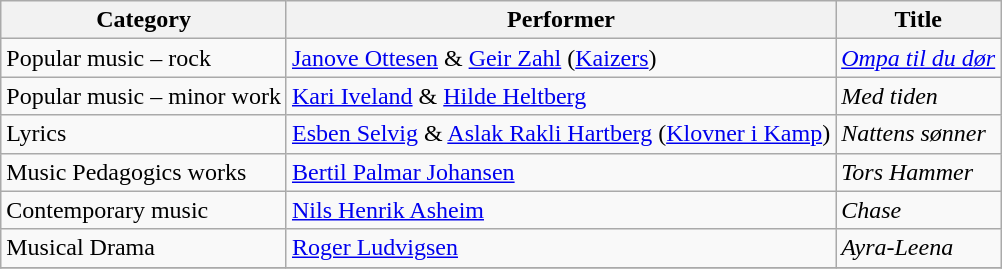<table class="wikitable">
<tr>
<th>Category</th>
<th>Performer</th>
<th>Title</th>
</tr>
<tr -->
<td>Popular music – rock</td>
<td><a href='#'>Janove Ottesen</a> & <a href='#'>Geir Zahl</a> (<a href='#'>Kaizers</a>)</td>
<td><em><a href='#'>Ompa til du dør</a></em></td>
</tr>
<tr -->
<td>Popular music – minor work</td>
<td><a href='#'>Kari Iveland</a> & <a href='#'>Hilde Heltberg</a></td>
<td><em>Med tiden</em></td>
</tr>
<tr -->
<td>Lyrics</td>
<td><a href='#'>Esben Selvig</a> & <a href='#'>Aslak Rakli Hartberg</a> (<a href='#'>Klovner i Kamp</a>)</td>
<td><em>Nattens sønner</em></td>
</tr>
<tr -->
<td>Music Pedagogics works</td>
<td><a href='#'>Bertil Palmar Johansen</a></td>
<td><em>Tors Hammer</em></td>
</tr>
<tr -->
<td>Contemporary music</td>
<td><a href='#'>Nils Henrik Asheim</a></td>
<td><em>Chase</em></td>
</tr>
<tr -->
<td>Musical Drama</td>
<td><a href='#'>Roger Ludvigsen</a></td>
<td><em>Ayra-Leena</em></td>
</tr>
<tr -->
</tr>
</table>
